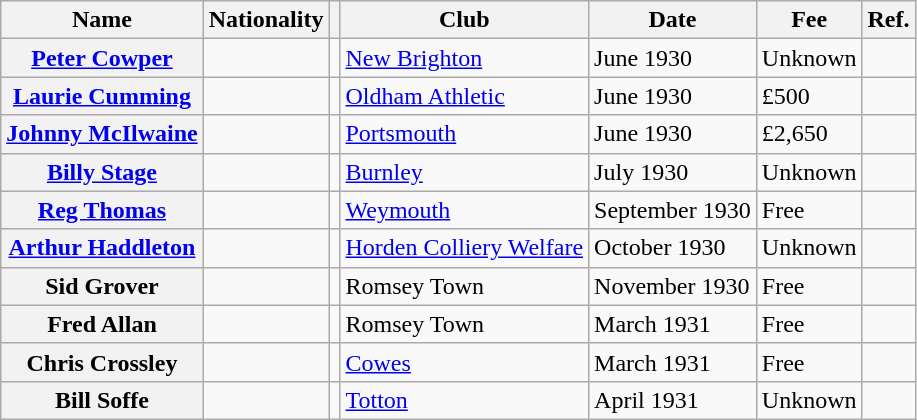<table class="wikitable plainrowheaders">
<tr>
<th scope="col">Name</th>
<th scope="col">Nationality</th>
<th scope="col"></th>
<th scope="col">Club</th>
<th scope="col">Date</th>
<th scope="col">Fee</th>
<th scope="col">Ref.</th>
</tr>
<tr>
<th scope="row"><a href='#'>Peter Cowper</a></th>
<td></td>
<td align="center"></td>
<td> <a href='#'>New Brighton</a></td>
<td>June 1930</td>
<td>Unknown</td>
<td align="center"></td>
</tr>
<tr>
<th scope="row"><a href='#'>Laurie Cumming</a></th>
<td></td>
<td align="center"></td>
<td> <a href='#'>Oldham Athletic</a></td>
<td>June 1930</td>
<td>£500</td>
<td align="center"></td>
</tr>
<tr>
<th scope="row"><a href='#'>Johnny McIlwaine</a></th>
<td></td>
<td align="center"></td>
<td> <a href='#'>Portsmouth</a></td>
<td>June 1930</td>
<td>£2,650</td>
<td align="center"></td>
</tr>
<tr>
<th scope="row"><a href='#'>Billy Stage</a></th>
<td></td>
<td align="center"></td>
<td> <a href='#'>Burnley</a></td>
<td>July 1930</td>
<td>Unknown</td>
<td align="center"></td>
</tr>
<tr>
<th scope="row"><a href='#'>Reg Thomas</a></th>
<td></td>
<td align="center"></td>
<td> <a href='#'>Weymouth</a></td>
<td>September 1930</td>
<td>Free</td>
<td align="center"></td>
</tr>
<tr>
<th scope="row"><a href='#'>Arthur Haddleton</a></th>
<td></td>
<td align="center"></td>
<td> <a href='#'>Horden Colliery Welfare</a></td>
<td>October 1930</td>
<td>Unknown</td>
<td align="center"></td>
</tr>
<tr>
<th scope="row">Sid Grover</th>
<td></td>
<td align="center"></td>
<td> Romsey Town</td>
<td>November 1930</td>
<td>Free</td>
<td align="center"></td>
</tr>
<tr>
<th scope="row">Fred Allan</th>
<td></td>
<td align="center"></td>
<td> Romsey Town</td>
<td>March 1931</td>
<td>Free</td>
<td align="center"></td>
</tr>
<tr>
<th scope="row">Chris Crossley</th>
<td></td>
<td align="center"></td>
<td> <a href='#'>Cowes</a></td>
<td>March 1931</td>
<td>Free</td>
<td align="center"></td>
</tr>
<tr>
<th scope="row">Bill Soffe</th>
<td></td>
<td align="center"></td>
<td> <a href='#'>Totton</a></td>
<td>April 1931</td>
<td>Unknown</td>
<td align="center"></td>
</tr>
</table>
